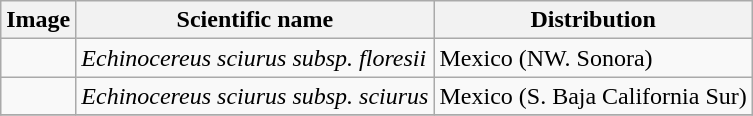<table class="wikitable">
<tr>
<th>Image</th>
<th>Scientific name</th>
<th>Distribution</th>
</tr>
<tr>
<td></td>
<td><em>Echinocereus sciurus subsp. floresii</em> </td>
<td>Mexico (NW. Sonora)</td>
</tr>
<tr>
<td></td>
<td><em>Echinocereus sciurus subsp. sciurus</em></td>
<td>Mexico (S. Baja California Sur)</td>
</tr>
<tr>
</tr>
</table>
